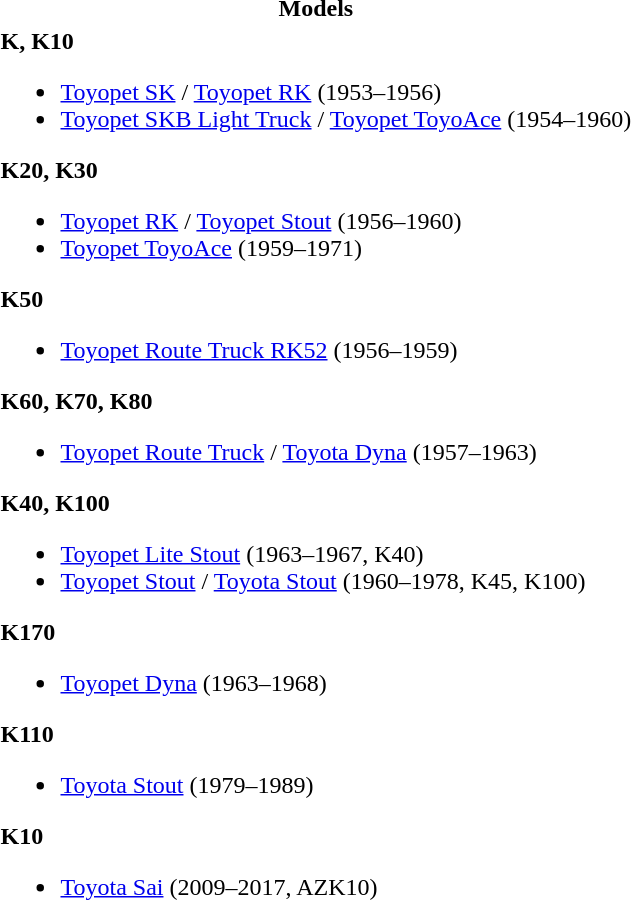<table>
<tr>
<th>Models</th>
</tr>
<tr>
<td><strong>K, K10</strong><br><ul><li><a href='#'>Toyopet SK</a> / <a href='#'>Toyopet RK</a> (1953–1956)</li><li><a href='#'>Toyopet SKB Light Truck</a> / <a href='#'>Toyopet ToyoAce</a> (1954–1960)</li></ul><strong>K20, K30</strong><ul><li><a href='#'>Toyopet RK</a> / <a href='#'>Toyopet Stout</a> (1956–1960)</li><li><a href='#'>Toyopet ToyoAce</a> (1959–1971)</li></ul><strong>K50</strong><ul><li><a href='#'>Toyopet Route Truck RK52</a> (1956–1959)</li></ul><strong>K60, K70, K80</strong><ul><li><a href='#'>Toyopet Route Truck</a> / <a href='#'>Toyota Dyna</a> (1957–1963)</li></ul><strong>K40, K100</strong><ul><li><a href='#'>Toyopet Lite Stout</a> (1963–1967, K40)</li><li><a href='#'>Toyopet Stout</a> / <a href='#'>Toyota Stout</a> (1960–1978, K45, K100)</li></ul><strong>K170</strong><ul><li><a href='#'>Toyopet Dyna</a> (1963–1968)</li></ul><strong>K110</strong><ul><li><a href='#'>Toyota Stout</a> (1979–1989)</li></ul><strong>K10</strong><ul><li><a href='#'>Toyota Sai</a> (2009–2017, AZK10)</li></ul></td>
</tr>
</table>
